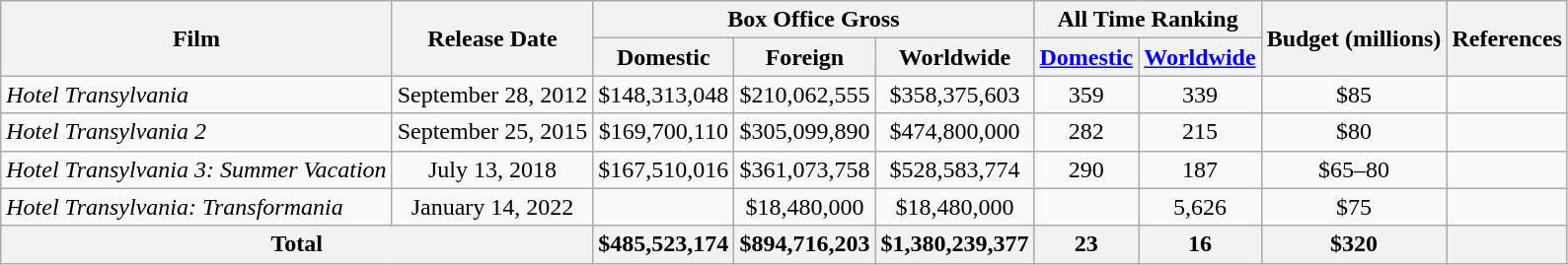<table class="wikitable sortable" style="text-align: center">
<tr>
<th scope="col" rowspan="2">Film</th>
<th scope="col" rowspan="2">Release Date</th>
<th scope="col" colspan="3" class=sortable>Box Office Gross</th>
<th scope="col" colspan="2" text="wrap" class=unsortable>All Time Ranking</th>
<th scope="col" rowspan="2">Budget (millions)</th>
<th scope="col" rowspan="2" class=unsortable>References</th>
</tr>
<tr>
<th>Domestic</th>
<th>Foreign</th>
<th>Worldwide</th>
<th class=sortable><a href='#'>Domestic</a></th>
<th class=sortable><a href='#'>Worldwide</a></th>
</tr>
<tr>
<td style="text-align: left;"><em>Hotel Transylvania</em></td>
<td>September 28, 2012</td>
<td>$148,313,048</td>
<td>$210,062,555</td>
<td>$358,375,603</td>
<td>359</td>
<td>339</td>
<td>$85</td>
<td></td>
</tr>
<tr>
<td style="text-align: left;"><em>Hotel Transylvania 2</em></td>
<td>September 25, 2015</td>
<td>$169,700,110</td>
<td>$305,099,890</td>
<td>$474,800,000</td>
<td>282</td>
<td>215</td>
<td>$80</td>
<td></td>
</tr>
<tr>
<td style="text-align: left;"><em>Hotel Transylvania 3: Summer Vacation</em></td>
<td>July 13, 2018</td>
<td>$167,510,016</td>
<td>$361,073,758</td>
<td>$528,583,774</td>
<td>290</td>
<td>187</td>
<td>$65–80</td>
<td></td>
</tr>
<tr>
<td style="text-align: left;"><em>Hotel Transylvania: Transformania</em></td>
<td>January 14, 2022</td>
<td></td>
<td>$18,480,000</td>
<td>$18,480,000</td>
<td></td>
<td>5,626</td>
<td>$75</td>
<td></td>
</tr>
<tr>
<th colspan="2">Total</th>
<th>$485,523,174</th>
<th>$894,716,203</th>
<th>$1,380,239,377</th>
<th>23</th>
<th>16</th>
<th>$320</th>
<th rowspan="2"></th>
</tr>
</table>
